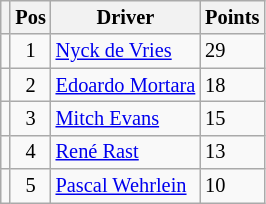<table class="wikitable" style="font-size: 85%;">
<tr>
<th></th>
<th>Pos</th>
<th>Driver</th>
<th>Points</th>
</tr>
<tr>
<td align="left"></td>
<td align="center">1</td>
<td> <a href='#'>Nyck de Vries</a></td>
<td align="left">29</td>
</tr>
<tr>
<td align="left"></td>
<td align="center">2</td>
<td> <a href='#'>Edoardo Mortara</a></td>
<td align="left">18</td>
</tr>
<tr>
<td align="left"></td>
<td align="center">3</td>
<td> <a href='#'>Mitch Evans</a></td>
<td align="left">15</td>
</tr>
<tr>
<td align="left"></td>
<td align="center">4</td>
<td> <a href='#'>René Rast</a></td>
<td align="left">13</td>
</tr>
<tr>
<td align="left"></td>
<td align="center">5</td>
<td> <a href='#'>Pascal Wehrlein</a></td>
<td align="left">10</td>
</tr>
</table>
